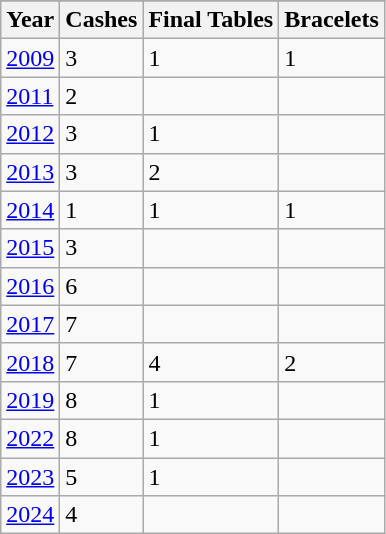<table class="wikitable">
<tr>
</tr>
<tr>
<th>Year</th>
<th>Cashes</th>
<th>Final Tables</th>
<th>Bracelets</th>
</tr>
<tr>
<td><a href='#'>2009</a></td>
<td>3</td>
<td>1</td>
<td>1</td>
</tr>
<tr>
<td><a href='#'>2011</a></td>
<td>2</td>
<td></td>
<td></td>
</tr>
<tr>
<td><a href='#'>2012</a></td>
<td>3</td>
<td>1</td>
<td></td>
</tr>
<tr>
<td><a href='#'>2013</a></td>
<td>3</td>
<td>2</td>
<td></td>
</tr>
<tr>
<td><a href='#'>2014</a></td>
<td>1</td>
<td>1</td>
<td>1</td>
</tr>
<tr>
<td><a href='#'>2015</a></td>
<td>3</td>
<td></td>
<td></td>
</tr>
<tr>
<td><a href='#'>2016</a></td>
<td>6</td>
<td></td>
<td></td>
</tr>
<tr>
<td><a href='#'>2017</a></td>
<td>7</td>
<td></td>
<td></td>
</tr>
<tr>
<td><a href='#'>2018</a></td>
<td>7</td>
<td>4</td>
<td>2</td>
</tr>
<tr>
<td><a href='#'>2019</a></td>
<td>8</td>
<td>1</td>
<td></td>
</tr>
<tr>
<td><a href='#'>2022</a></td>
<td>8</td>
<td>1</td>
<td></td>
</tr>
<tr>
<td><a href='#'>2023</a></td>
<td>5</td>
<td>1</td>
<td></td>
</tr>
<tr>
<td><a href='#'>2024</a></td>
<td>4</td>
<td></td>
<td></td>
</tr>
</table>
